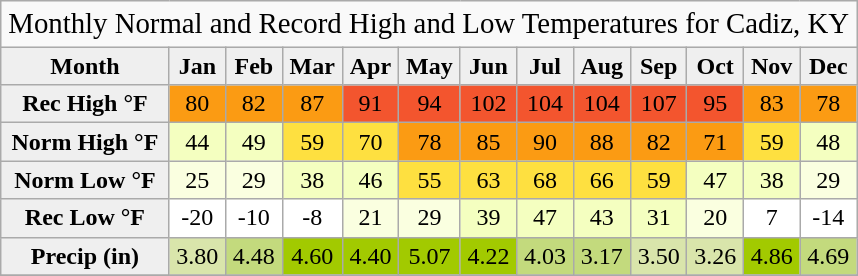<table class="wikitable" "text-align:center;font-size:90%;"|>
<tr>
<td width=100% colspan="13" style="text-align:center;font-size:120%;">Monthly Normal and Record High and Low Temperatures for Cadiz, KY</td>
</tr>
<tr>
<th style="background: #EFEFEF; color: #000000" height="17">Month</th>
<th style="background: #EFEFEF; color:#000000;">Jan</th>
<th style="background: #EFEFEF; color:#000000;">Feb</th>
<th style="background: #EFEFEF; color:#000000;">Mar</th>
<th style="background: #EFEFEF; color:#000000;">Apr</th>
<th style="background: #EFEFEF; color:#000000;">May</th>
<th style="background: #EFEFEF; color:#000000;">Jun</th>
<th style="background: #EFEFEF; color:#000000;">Jul</th>
<th style="background: #EFEFEF; color:#000000;">Aug</th>
<th style="background: #EFEFEF; color:#000000;">Sep</th>
<th style="background: #EFEFEF; color:#000000;">Oct</th>
<th style="background: #EFEFEF; color:#000000;">Nov</th>
<th style="background: #EFEFEF; color:#000000;">Dec</th>
</tr>
<tr>
<th style="background: #EFEFEF; color:#000000;" height="16;">Rec High °F</th>
<td style="text-align:center; background: #FB9B13; color:#000000;">80</td>
<td style="text-align:center; background: #FB9B13; color:#000000;">82</td>
<td style="text-align:center; background: #FB9B13; color:#000000;">87</td>
<td style="text-align:center; background: #F3552E; color:#000000;">91</td>
<td style="text-align:center; background: #F3552E; color:#000000;">94</td>
<td style="text-align:center; background: #F3552E; color:#000000;">102</td>
<td style="text-align:center; background: #F3552E; color:#000000;">104</td>
<td style="text-align:center; background: #F3552E; color:#000000;">104</td>
<td style="text-align:center; background: #F3552E; color:#000000;">107</td>
<td style="text-align:center; background: #F3552E; color:#000000;">95</td>
<td style="text-align:center; background: #FB9B13; color:#000000;">83</td>
<td style="text-align:center; background: #FB9B13; color:#000000;">78</td>
</tr>
<tr>
<th style="background: #EFEFEF; color:#000000;" height="16;">Norm High °F</th>
<td style="text-align:center; background: #F4FFC0; color:#000000;">44</td>
<td style="text-align:center; background: #F4FFC0; color:#000000;">49</td>
<td style="text-align:center; background: #FEE040; color:#000000;">59</td>
<td style="text-align:center; background: #FEE040; color:#000000;">70</td>
<td style="text-align:center; background: #FB9B13; color:#000000;">78</td>
<td style="text-align:center; background: #FB9B13; color:#000000;">85</td>
<td style="text-align:center; background: #FB9B13; color:#000000;">90</td>
<td style="text-align:center; background: #FB9B13; color:#000000;">88</td>
<td style="text-align:center; background: #FB9B13; color:#000000;">82</td>
<td style="text-align:center; background: #FB9B13; color:#000000;">71</td>
<td style="text-align:center; background: #FEE040; color:#000000;">59</td>
<td style="text-align:center; background: #F4FFC0; color:#000000;">48</td>
</tr>
<tr>
<th style="background: #EFEFEF; color:#000000;" height="16;">Norm Low °F</th>
<td style="text-align:center; background: #FAFFE0; color:#000000;">25</td>
<td style="text-align:center; background: #FAFFE0; color:#000000;">29</td>
<td style="text-align:center; background: #F4FFC0; color:#000000;">38</td>
<td style="text-align:center; background: #F4FFC0; color:#000000;">46</td>
<td style="text-align:center; background: #FEE040; color:#000000;">55</td>
<td style="text-align:center; background: #FEE040; color:#000000;">63</td>
<td style="text-align:center; background: #FEE040; color:#000000;">68</td>
<td style="text-align:center; background: #FEE040; color:#000000;">66</td>
<td style="text-align:center; background: #FEE040; color:#000000;">59</td>
<td style="text-align:center; background: #F4FFC0; color:#000000;">47</td>
<td style="text-align:center; background: #F4FFC0; color:#000000;">38</td>
<td style="text-align:center; background: #FAFFE0; color:#000000;">29</td>
</tr>
<tr>
<th style="background: #EFEFEF; color:#000000;" height="16;">Rec Low °F</th>
<td style="text-align:center; background: #FFFFFF; color:#000000;">-20</td>
<td style="text-align:center; background: #FFFFFF; color:#000000;">-10</td>
<td style="text-align:center; background: #FFFFFF; color:#000000;">-8</td>
<td style="text-align:center; background: #FAFFE0; color:#000000;">21</td>
<td style="text-align:center; background: #FAFFE0; color:#000000;">29</td>
<td style="text-align:center; background: #F4FFC0; color:#000000;">39</td>
<td style="text-align:center; background: #F4FFC0; color:#000000;">47</td>
<td style="text-align:center; background: #F4FFC0; color:#000000;">43</td>
<td style="text-align:center; background: #F4FFC0; color:#000000;">31</td>
<td style="text-align:center; background: #FAFFE0; color:#000000;">20</td>
<td style="text-align:center; background: #FFFFFF; color:#000000;">7</td>
<td style="text-align:center; background: #FFFFFF; color:#000000;">-14</td>
</tr>
<tr>
<th style="background: #EFEFEF; color:#000000;" height="16;">Precip (in)</th>
<td style="text-align:center; background: #D9E5AB; color:#000000;">3.80</td>
<td style="text-align:center; background: #C3DA7D; color:#000000;">4.48</td>
<td style="text-align:center; background: #A2CA00; color:#000000;">4.60</td>
<td style="text-align:center; background: #A2CA00; color:#000000;">4.40</td>
<td style="text-align:center; background: #A2CA00; color:#000000;">5.07</td>
<td style="text-align:center; background: #A2CA00; color:#000000;">4.22</td>
<td style="text-align:center; background: #C3DA7D; color:#000000;">4.03</td>
<td style="text-align:center; background: #C3DA7D; color:#000000;">3.17</td>
<td style="text-align:center; background: #D9E5AB; color:#000000;">3.50</td>
<td style="text-align:center; background: #D9E5AB; color:#000000;">3.26</td>
<td style="text-align:center; background: #A2CA00; color:#000000;">4.86</td>
<td style="text-align:center; background: #C3DA7D; color:#000000;">4.69</td>
</tr>
<tr>
</tr>
</table>
